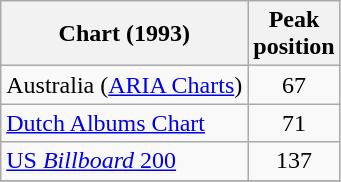<table class="wikitable sortable">
<tr>
<th>Chart (1993)</th>
<th>Peak<br>position</th>
</tr>
<tr>
<td>Australia (<a href='#'>ARIA Charts</a>)</td>
<td style="text-align:center;">67</td>
</tr>
<tr>
<td align="left"><a href='#'>Dutch Albums Chart</a></td>
<td align="center">71</td>
</tr>
<tr>
<td align="left"><a href='#'>US <em>Billboard</em> 200</a></td>
<td align="center">137</td>
</tr>
<tr>
</tr>
</table>
